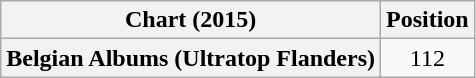<table class="wikitable plainrowheaders" style="text-align:center">
<tr>
<th scope="col">Chart (2015)</th>
<th scope="col">Position</th>
</tr>
<tr>
<th scope="row">Belgian Albums (Ultratop Flanders)</th>
<td>112</td>
</tr>
</table>
